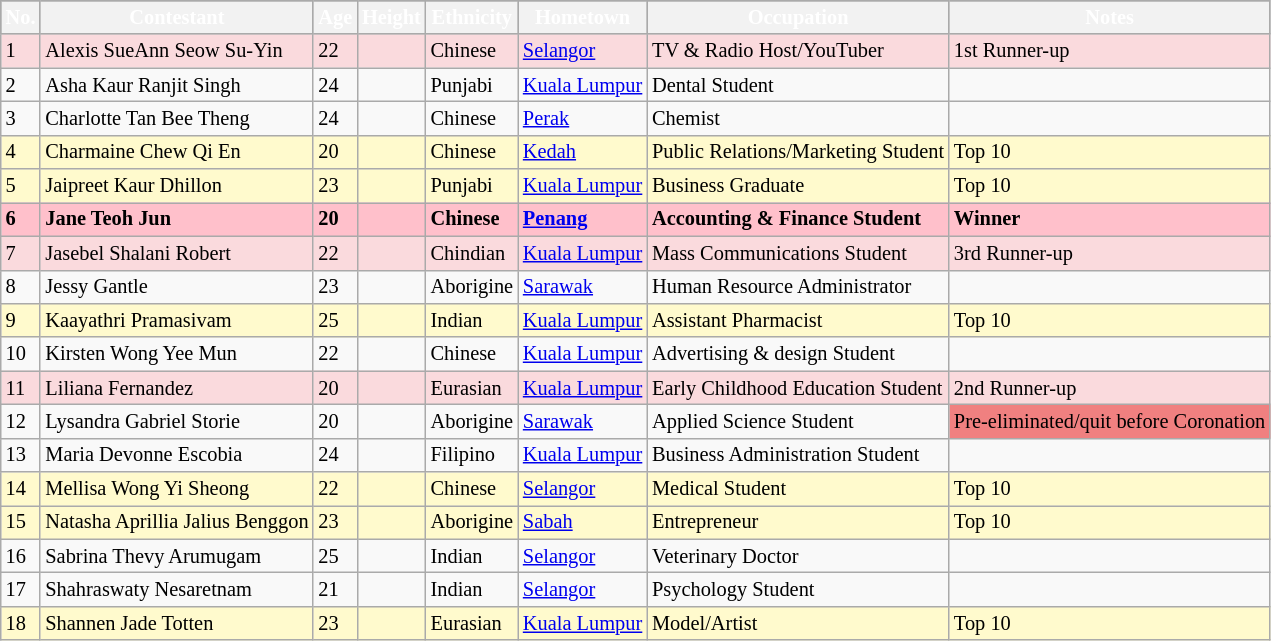<table class="wikitable sortable" style="font-size: 85%;">
<tr style="color:#fff; background:gray; text-align:center;">
<th>No.</th>
<th>Contestant</th>
<th>Age</th>
<th>Height</th>
<th>Ethnicity</th>
<th>Hometown</th>
<th>Occupation</th>
<th>Notes</th>
</tr>
<tr style="background:#fadadd;">
<td>1</td>
<td>Alexis SueAnn Seow Su-Yin</td>
<td>22</td>
<td></td>
<td>Chinese</td>
<td><a href='#'>Selangor</a></td>
<td>TV & Radio Host/YouTuber</td>
<td>1st Runner-up</td>
</tr>
<tr>
<td>2</td>
<td>Asha Kaur Ranjit Singh</td>
<td>24</td>
<td></td>
<td>Punjabi</td>
<td><a href='#'>Kuala Lumpur</a></td>
<td>Dental Student</td>
<td></td>
</tr>
<tr>
<td>3</td>
<td>Charlotte Tan Bee Theng</td>
<td>24</td>
<td></td>
<td>Chinese</td>
<td><a href='#'>Perak</a></td>
<td>Chemist</td>
<td></td>
</tr>
<tr style="background:#fffacd;">
<td>4</td>
<td>Charmaine Chew Qi En</td>
<td>20</td>
<td></td>
<td>Chinese</td>
<td><a href='#'>Kedah</a></td>
<td>Public Relations/Marketing Student</td>
<td>Top 10</td>
</tr>
<tr style="background:#fffacd;">
<td>5</td>
<td>Jaipreet Kaur Dhillon</td>
<td>23</td>
<td></td>
<td>Punjabi</td>
<td><a href='#'>Kuala Lumpur</a></td>
<td>Business Graduate</td>
<td>Top 10</td>
</tr>
<tr style="background:pink;">
<td><strong>6</strong></td>
<td><strong>Jane Teoh Jun</strong></td>
<td><strong>20</strong></td>
<td><strong></strong></td>
<td><strong>Chinese</strong></td>
<td><strong><a href='#'>Penang</a></strong></td>
<td><strong>Accounting & Finance Student</strong></td>
<td><strong>Winner</strong></td>
</tr>
<tr style="background:#fadadd;">
<td>7</td>
<td>Jasebel Shalani Robert</td>
<td>22</td>
<td></td>
<td>Chindian</td>
<td><a href='#'>Kuala Lumpur</a></td>
<td>Mass Communications Student</td>
<td>3rd Runner-up</td>
</tr>
<tr>
<td>8</td>
<td>Jessy Gantle</td>
<td>23</td>
<td></td>
<td>Aborigine</td>
<td><a href='#'>Sarawak</a></td>
<td>Human Resource Administrator</td>
<td></td>
</tr>
<tr style="background:#fffacd;">
<td>9</td>
<td>Kaayathri Pramasivam</td>
<td>25</td>
<td></td>
<td>Indian</td>
<td><a href='#'>Kuala Lumpur</a></td>
<td>Assistant Pharmacist</td>
<td>Top 10</td>
</tr>
<tr>
<td>10</td>
<td>Kirsten Wong Yee Mun</td>
<td>22</td>
<td></td>
<td>Chinese</td>
<td><a href='#'>Kuala Lumpur</a></td>
<td>Advertising & design Student</td>
<td></td>
</tr>
<tr style="background:#fadadd;">
<td>11</td>
<td>Liliana Fernandez</td>
<td>20</td>
<td></td>
<td>Eurasian</td>
<td><a href='#'>Kuala Lumpur</a></td>
<td>Early Childhood Education Student</td>
<td>2nd Runner-up</td>
</tr>
<tr>
<td>12</td>
<td>Lysandra Gabriel Storie</td>
<td>20</td>
<td></td>
<td>Aborigine</td>
<td><a href='#'>Sarawak</a></td>
<td>Applied Science Student</td>
<td style="background:#F08080;">Pre-eliminated/quit before Coronation</td>
</tr>
<tr>
<td>13</td>
<td>Maria Devonne Escobia</td>
<td>24</td>
<td></td>
<td>Filipino</td>
<td><a href='#'>Kuala Lumpur</a></td>
<td>Business Administration Student</td>
<td></td>
</tr>
<tr style="background:#fffacd;">
<td>14</td>
<td>Mellisa Wong Yi Sheong</td>
<td>22</td>
<td></td>
<td>Chinese</td>
<td><a href='#'>Selangor</a></td>
<td>Medical Student</td>
<td>Top 10</td>
</tr>
<tr style="background:#fffacd;">
<td>15</td>
<td>Natasha Aprillia Jalius Benggon</td>
<td>23</td>
<td></td>
<td>Aborigine</td>
<td><a href='#'>Sabah</a></td>
<td>Entrepreneur</td>
<td>Top 10</td>
</tr>
<tr>
<td>16</td>
<td>Sabrina Thevy Arumugam</td>
<td>25</td>
<td></td>
<td>Indian</td>
<td><a href='#'>Selangor</a></td>
<td>Veterinary Doctor</td>
<td></td>
</tr>
<tr>
<td>17</td>
<td>Shahraswaty Nesaretnam</td>
<td>21</td>
<td></td>
<td>Indian</td>
<td><a href='#'>Selangor</a></td>
<td>Psychology Student</td>
<td></td>
</tr>
<tr style="background:#fffacd;">
<td>18</td>
<td>Shannen Jade Totten</td>
<td>23</td>
<td></td>
<td>Eurasian</td>
<td><a href='#'>Kuala Lumpur</a></td>
<td>Model/Artist</td>
<td>Top 10</td>
</tr>
</table>
